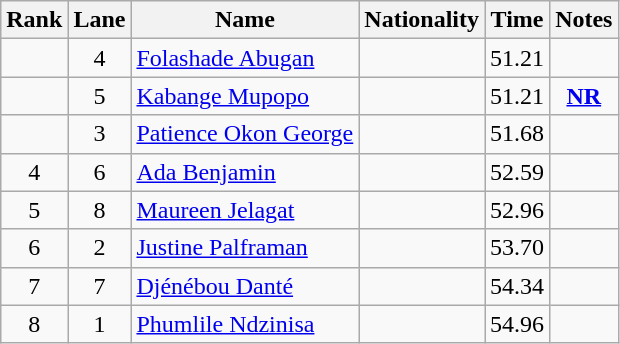<table class="wikitable sortable" style="text-align:center">
<tr>
<th>Rank</th>
<th>Lane</th>
<th>Name</th>
<th>Nationality</th>
<th>Time</th>
<th>Notes</th>
</tr>
<tr>
<td></td>
<td>4</td>
<td align=left><a href='#'>Folashade Abugan</a></td>
<td align=left></td>
<td>51.21</td>
<td></td>
</tr>
<tr>
<td></td>
<td>5</td>
<td align=left><a href='#'>Kabange Mupopo</a></td>
<td align=left></td>
<td>51.21</td>
<td><strong><a href='#'>NR</a></strong></td>
</tr>
<tr>
<td></td>
<td>3</td>
<td align=left><a href='#'>Patience Okon George</a></td>
<td align=left></td>
<td>51.68</td>
<td></td>
</tr>
<tr>
<td>4</td>
<td>6</td>
<td align=left><a href='#'>Ada Benjamin</a></td>
<td align=left></td>
<td>52.59</td>
<td></td>
</tr>
<tr>
<td>5</td>
<td>8</td>
<td align=left><a href='#'>Maureen Jelagat</a></td>
<td align=left></td>
<td>52.96</td>
<td></td>
</tr>
<tr>
<td>6</td>
<td>2</td>
<td align=left><a href='#'>Justine Palframan</a></td>
<td align=left></td>
<td>53.70</td>
<td></td>
</tr>
<tr>
<td>7</td>
<td>7</td>
<td align=left><a href='#'>Djénébou Danté</a></td>
<td align=left></td>
<td>54.34</td>
<td></td>
</tr>
<tr>
<td>8</td>
<td>1</td>
<td align=left><a href='#'>Phumlile Ndzinisa</a></td>
<td align=left></td>
<td>54.96</td>
<td></td>
</tr>
</table>
